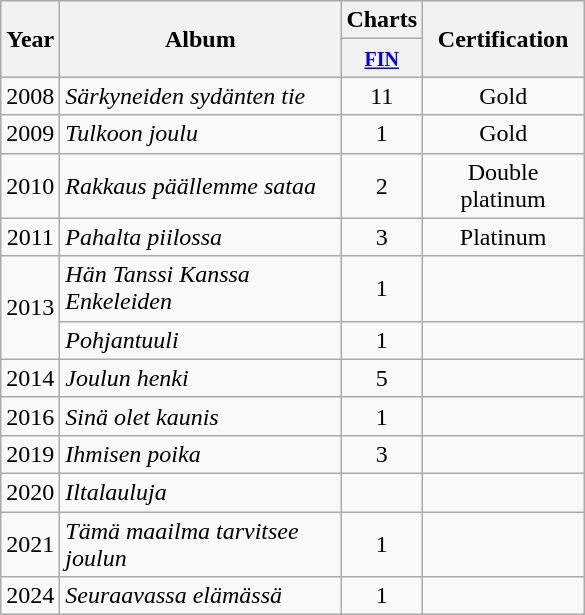<table class="wikitable">
<tr>
<th align="center" rowspan="2">Year</th>
<th align="center" rowspan="2" width="180">Album</th>
<th align="center" colspan="1">Charts</th>
<th align="center" rowspan="2" width="100">Certification</th>
</tr>
<tr>
<th width="20"><small><a href='#'>FIN</a></small><br></th>
</tr>
<tr>
<td align="center">2008</td>
<td><em>Särkyneiden sydänten tie</em></td>
<td align="center">11</td>
<td align="center">Gold</td>
</tr>
<tr>
<td align="center">2009</td>
<td><em>Tulkoon joulu</em></td>
<td align="center">1<br></td>
<td align="center">Gold</td>
</tr>
<tr>
<td align="center">2010</td>
<td><em>Rakkaus päällemme sataa</em></td>
<td align="center">2</td>
<td align="center">Double platinum</td>
</tr>
<tr>
<td align="center">2011</td>
<td><em>Pahalta piilossa</em></td>
<td align="center">3</td>
<td align="center">Platinum</td>
</tr>
<tr>
<td align="center" rowspan=2>2013</td>
<td><em>Hän Tanssi Kanssa Enkeleiden</em></td>
<td align="center">1</td>
<td align="center"></td>
</tr>
<tr>
<td><em>Pohjantuuli</em></td>
<td align="center">1</td>
<td align="center"></td>
</tr>
<tr>
<td align="center">2014</td>
<td><em>Joulun henki</em></td>
<td align="center">5</td>
<td align="center"></td>
</tr>
<tr>
<td align="center">2016</td>
<td><em>Sinä olet kaunis</em></td>
<td align="center">1</td>
<td align="center"></td>
</tr>
<tr>
<td align="center">2019</td>
<td><em>Ihmisen poika</em></td>
<td align="center">3<br></td>
<td align="center"></td>
</tr>
<tr>
<td align="center">2020</td>
<td><em> Iltalauluja</em></td>
<td align="center"></td>
<td align="center"></td>
</tr>
<tr>
<td align="center">2021</td>
<td><em>Tämä maailma tarvitsee joulun</em></td>
<td align="center">1<br></td>
<td align="center"></td>
</tr>
<tr>
<td align="center">2024</td>
<td><em>Seuraavassa elämässä</em></td>
<td align="center">1<br></td>
<td align="center"></td>
</tr>
</table>
